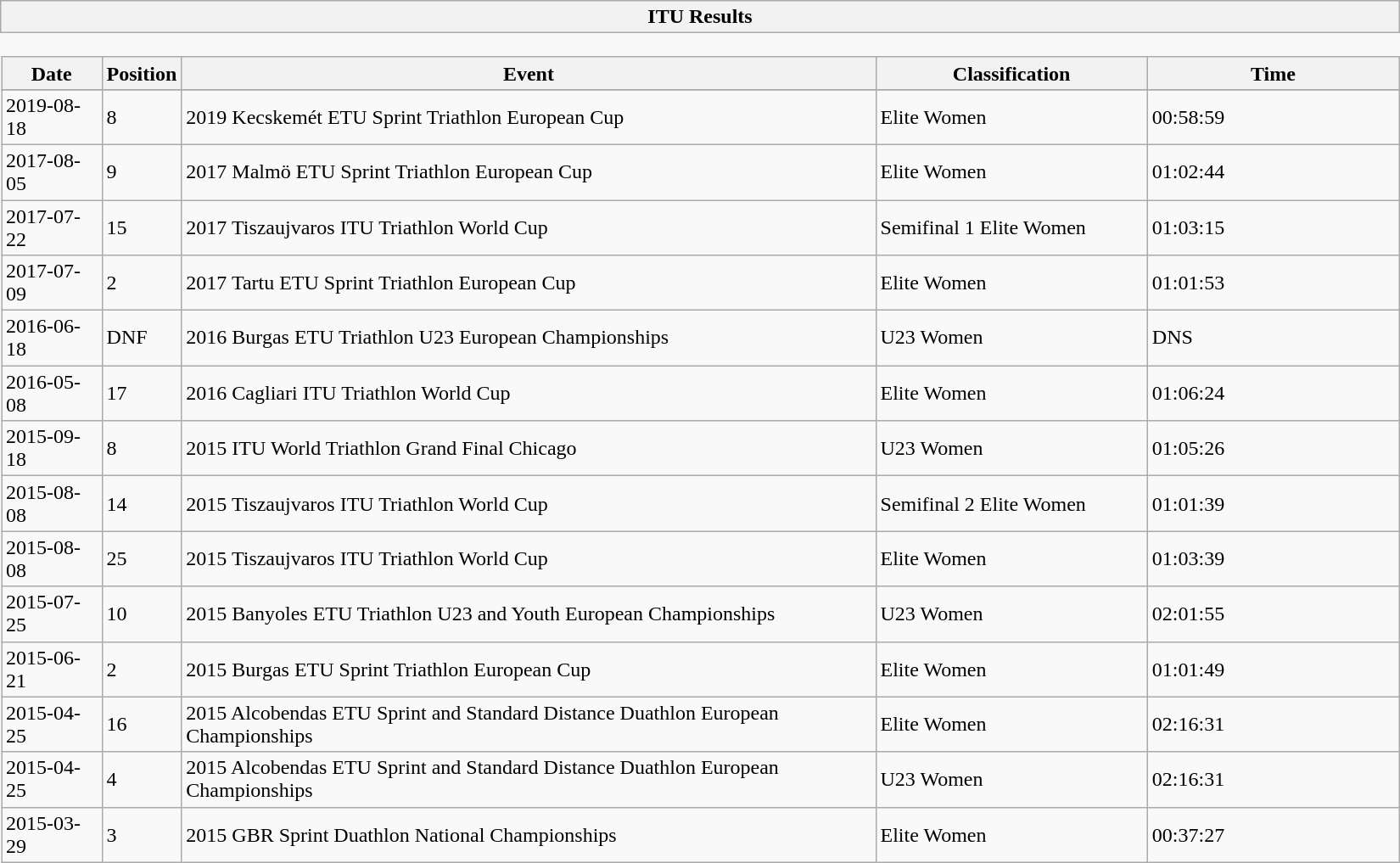<table class="wikitable collapsible" style="border:none; width:1100px;">
<tr>
<th>ITU Results</th>
</tr>
<tr>
<td style="padding:0; border:none;"><br><table class="wikitable sortable" style="margin:0; width:100%;">
<tr>
<th style="width:100px">Date</th>
<th style="width:50px">Position</th>
<th style="width:900px">Event</th>
<th style="width:300px">Classification</th>
<th style="width:300px">Time</th>
</tr>
<tr>
</tr>
<tr>
<td>2019-08-18</td>
<td>8</td>
<td>2019 Kecskemét ETU Sprint Triathlon European Cup</td>
<td>Elite Women</td>
<td>00:58:59</td>
</tr>
<tr>
<td>2017-08-05</td>
<td>9</td>
<td>2017 Malmö ETU Sprint Triathlon European Cup</td>
<td>Elite Women</td>
<td>01:02:44</td>
</tr>
<tr>
<td>2017-07-22</td>
<td>15</td>
<td>2017 Tiszaujvaros ITU Triathlon World Cup</td>
<td>Semifinal 1 Elite Women</td>
<td>01:03:15</td>
</tr>
<tr>
<td>2017-07-09</td>
<td>2</td>
<td>2017 Tartu ETU Sprint Triathlon European Cup</td>
<td>Elite Women</td>
<td>01:01:53</td>
</tr>
<tr>
<td>2016-06-18</td>
<td>DNF</td>
<td>2016 Burgas ETU Triathlon U23 European Championships</td>
<td>U23 Women</td>
<td>DNS</td>
</tr>
<tr>
<td>2016-05-08</td>
<td>17</td>
<td>2016 Cagliari ITU Triathlon World Cup</td>
<td>Elite Women</td>
<td>01:06:24</td>
</tr>
<tr>
<td>2015-09-18</td>
<td>8</td>
<td>2015 ITU World Triathlon Grand Final Chicago</td>
<td>U23 Women</td>
<td>01:05:26</td>
</tr>
<tr>
<td>2015-08-08</td>
<td>14</td>
<td>2015 Tiszaujvaros ITU Triathlon World Cup</td>
<td>Semifinal 2 Elite Women</td>
<td>01:01:39</td>
</tr>
<tr>
<td>2015-08-08</td>
<td>25</td>
<td>2015 Tiszaujvaros ITU Triathlon World Cup</td>
<td>Elite Women</td>
<td>01:03:39</td>
</tr>
<tr>
<td>2015-07-25</td>
<td>10</td>
<td>2015 Banyoles ETU Triathlon U23 and Youth European Championships</td>
<td>U23 Women</td>
<td>02:01:55</td>
</tr>
<tr>
<td>2015-06-21</td>
<td>2</td>
<td>2015 Burgas ETU Sprint Triathlon European Cup</td>
<td>Elite Women</td>
<td>01:01:49</td>
</tr>
<tr>
<td>2015-04-25</td>
<td>16</td>
<td>2015 Alcobendas ETU Sprint and Standard Distance Duathlon European Championships</td>
<td>Elite Women</td>
<td>02:16:31</td>
</tr>
<tr>
<td>2015-04-25</td>
<td>4</td>
<td>2015 Alcobendas ETU Sprint and Standard Distance Duathlon European Championships</td>
<td>U23 Women</td>
<td>02:16:31</td>
</tr>
<tr>
<td>2015-03-29</td>
<td>3</td>
<td>2015 GBR Sprint Duathlon National Championships</td>
<td>Elite Women</td>
<td>00:37:27</td>
</tr>
</table>
</td>
</tr>
</table>
